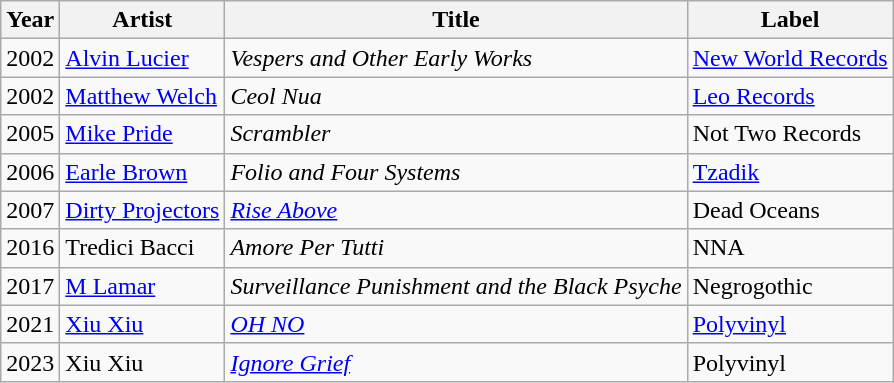<table class="wikitable sortable">
<tr>
<th>Year</th>
<th>Artist</th>
<th>Title</th>
<th>Label</th>
</tr>
<tr>
<td>2002</td>
<td><a href='#'>Alvin Lucier</a></td>
<td><em>Vespers and Other Early Works</em></td>
<td><a href='#'>New World Records</a></td>
</tr>
<tr>
<td>2002</td>
<td><a href='#'>Matthew Welch</a></td>
<td><em>Ceol Nua</em></td>
<td><a href='#'>Leo Records</a></td>
</tr>
<tr>
<td>2005</td>
<td><a href='#'>Mike Pride</a></td>
<td><em>Scrambler</em></td>
<td>Not Two Records</td>
</tr>
<tr>
<td>2006</td>
<td><a href='#'>Earle Brown</a></td>
<td><em>Folio and Four Systems</em></td>
<td><a href='#'>Tzadik</a></td>
</tr>
<tr>
<td>2007</td>
<td><a href='#'>Dirty Projectors</a></td>
<td><em><a href='#'>Rise Above</a></em></td>
<td>Dead Oceans</td>
</tr>
<tr>
<td>2016</td>
<td>Tredici Bacci</td>
<td><em>Amore Per Tutti</em></td>
<td>NNA</td>
</tr>
<tr>
<td>2017</td>
<td><a href='#'>M Lamar</a></td>
<td><em>Surveillance Punishment and the Black Psyche</em></td>
<td>Negrogothic</td>
</tr>
<tr>
<td>2021</td>
<td><a href='#'>Xiu Xiu</a></td>
<td><em><a href='#'>OH NO</a></em></td>
<td><a href='#'>Polyvinyl</a></td>
</tr>
<tr>
<td>2023</td>
<td>Xiu Xiu</td>
<td><em><a href='#'>Ignore Grief</a></em></td>
<td>Polyvinyl</td>
</tr>
</table>
